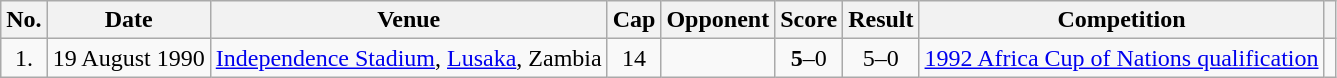<table class="wikitable sortable" style="text-align:center;">
<tr>
<th scope="col">No.</th>
<th scope="col">Date</th>
<th scope="col">Venue</th>
<th>Cap</th>
<th scope="col">Opponent</th>
<th scope="col">Score</th>
<th scope="col">Result</th>
<th scope="col">Competition</th>
<th class="unsortable" scope="col"></th>
</tr>
<tr>
<td>1.</td>
<td style="text-align:left;">19 August 1990</td>
<td style="text-align:left;"><a href='#'>Independence Stadium</a>, <a href='#'>Lusaka</a>, Zambia</td>
<td>14</td>
<td style="text-align:left;"></td>
<td><strong>5</strong>–0</td>
<td>5–0</td>
<td><a href='#'>1992 Africa Cup of Nations qualification</a></td>
<td></td>
</tr>
</table>
